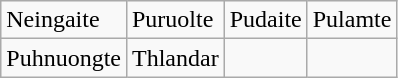<table class="wikitable">
<tr>
<td>Neingaite</td>
<td>Puruolte</td>
<td>Pudaite</td>
<td>Pulamte</td>
</tr>
<tr>
<td>Puhnuongte</td>
<td>Thlandar</td>
<td></td>
<td></td>
</tr>
</table>
